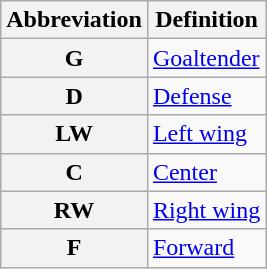<table class="wikitable">
<tr>
<th scope="col">Abbreviation</th>
<th scope="col">Definition</th>
</tr>
<tr>
<th scope="row">G</th>
<td><a href='#'>Goaltender</a></td>
</tr>
<tr>
<th scope="row">D</th>
<td><a href='#'>Defense</a></td>
</tr>
<tr>
<th scope="row">LW</th>
<td><a href='#'>Left wing</a></td>
</tr>
<tr>
<th scope="row">C</th>
<td><a href='#'>Center</a></td>
</tr>
<tr>
<th scope="row">RW</th>
<td><a href='#'>Right wing</a></td>
</tr>
<tr>
<th scope="row">F</th>
<td><a href='#'>Forward</a></td>
</tr>
</table>
